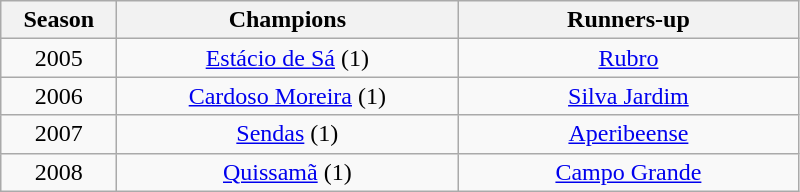<table class="wikitable" style="text-align:center; margin-left:1em;">
<tr>
<th style="width:70px">Season</th>
<th style="width:220px">Champions</th>
<th style="width:220px">Runners-up</th>
</tr>
<tr>
<td>2005</td>
<td><a href='#'>Estácio de Sá</a> (1)</td>
<td><a href='#'>Rubro</a></td>
</tr>
<tr>
<td>2006</td>
<td><a href='#'>Cardoso Moreira</a> (1)</td>
<td><a href='#'>Silva Jardim</a></td>
</tr>
<tr>
<td>2007</td>
<td><a href='#'>Sendas</a> (1)</td>
<td><a href='#'>Aperibeense</a></td>
</tr>
<tr>
<td>2008</td>
<td><a href='#'>Quissamã</a> (1)</td>
<td><a href='#'>Campo Grande</a></td>
</tr>
</table>
